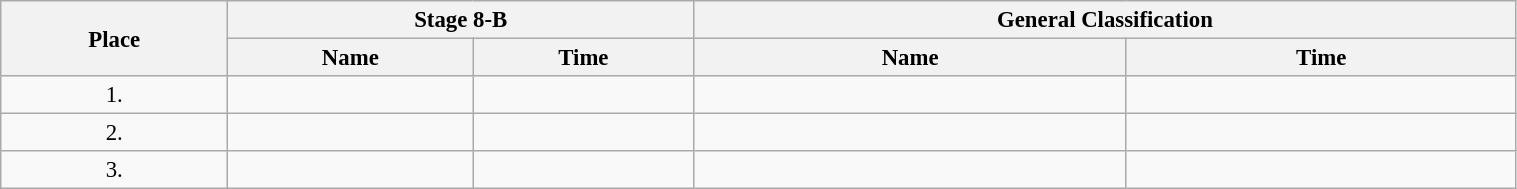<table class=wikitable style="font-size:95%" width="80%">
<tr>
<th rowspan="2">Place</th>
<th colspan="2">Stage 8-B</th>
<th colspan="2">General Classification</th>
</tr>
<tr>
<th>Name</th>
<th>Time</th>
<th>Name</th>
<th>Time</th>
</tr>
<tr>
<td align="center">1.</td>
<td></td>
<td></td>
<td></td>
<td></td>
</tr>
<tr>
<td align="center">2.</td>
<td></td>
<td></td>
<td></td>
<td></td>
</tr>
<tr>
<td align="center">3.</td>
<td></td>
<td></td>
<td></td>
<td></td>
</tr>
</table>
